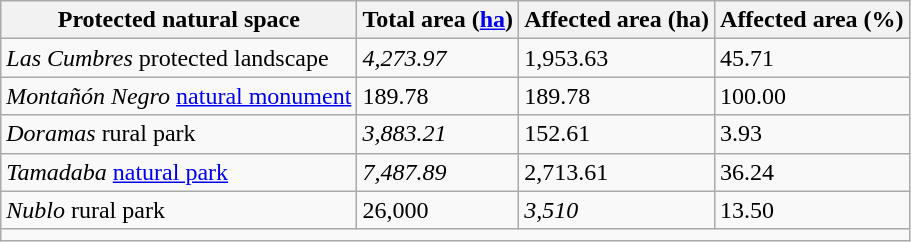<table class="wikitable sortable">
<tr>
<th>Protected natural space</th>
<th>Total area (<a href='#'>ha</a>)</th>
<th>Affected area (ha)</th>
<th>Affected area (%)</th>
</tr>
<tr>
<td><em>Las Cumbres</em> protected landscape</td>
<td><em>4,273.97</em></td>
<td>1,953.63</td>
<td>45.71</td>
</tr>
<tr>
<td><em>Montañón Negro</em> <a href='#'>natural monument</a></td>
<td>189.78</td>
<td>189.78</td>
<td>100.00</td>
</tr>
<tr>
<td><em>Doramas</em> rural park</td>
<td><em>3,883.21</em></td>
<td>152.61</td>
<td>3.93</td>
</tr>
<tr>
<td><em>Tamadaba</em> <a href='#'>natural park</a></td>
<td><em>7,487.89</em></td>
<td>2,713.61</td>
<td>36.24</td>
</tr>
<tr>
<td><em>Nublo</em> rural park</td>
<td>26,000</td>
<td><em>3,510</em></td>
<td>13.50</td>
</tr>
<tr class="sortbottom">
<td colspan="4"></td>
</tr>
</table>
